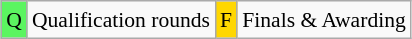<table class="wikitable" style="margin:0.5em auto; font-size:90%; line-height:1.25em;">
<tr>
<td bgcolor=5BF560>Q</td>
<td>Qualification rounds</td>
<td bgcolor=gold>F</td>
<td>Finals & Awarding</td>
</tr>
</table>
